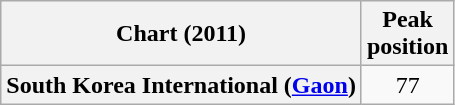<table class="wikitable plainrowheaders" style="text-align:center">
<tr>
<th scope="col">Chart (2011)</th>
<th scope="col">Peak<br>position</th>
</tr>
<tr>
<th scope="row">South Korea International (<a href='#'>Gaon</a>)</th>
<td>77</td>
</tr>
</table>
